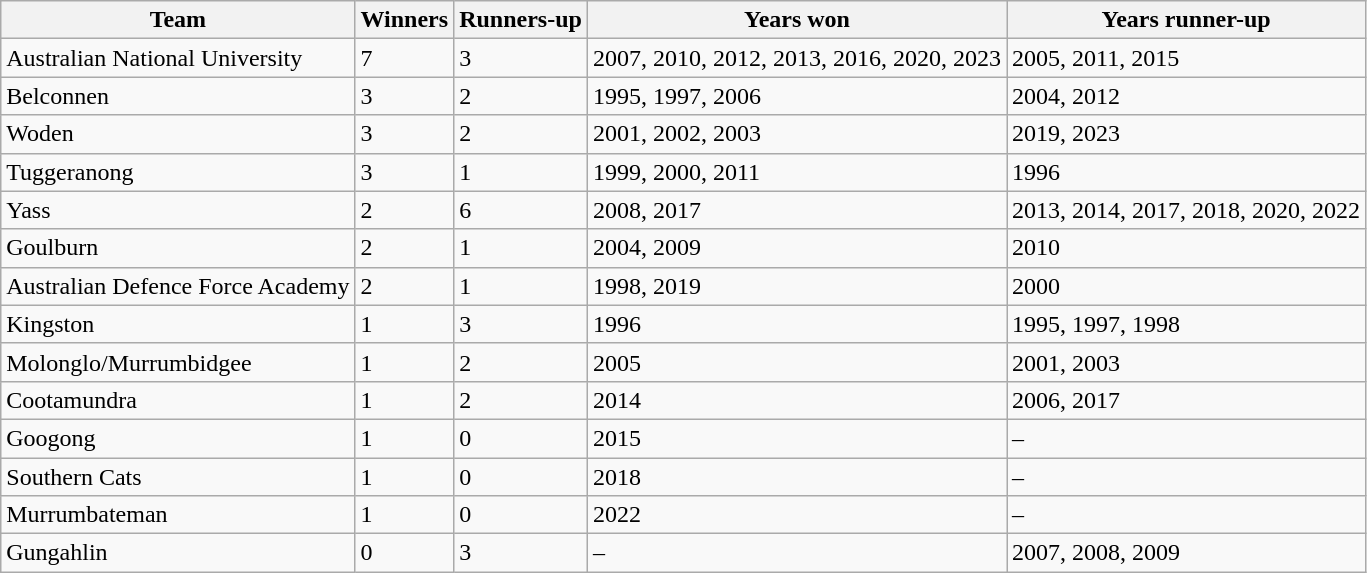<table class="wikitable sortable">
<tr>
<th>Team</th>
<th>Winners</th>
<th>Runners-up</th>
<th>Years won</th>
<th>Years runner-up</th>
</tr>
<tr>
<td> Australian National University</td>
<td>7</td>
<td>3</td>
<td>2007, 2010, 2012, 2013, 2016, 2020, 2023</td>
<td>2005, 2011, 2015</td>
</tr>
<tr>
<td> Belconnen</td>
<td>3</td>
<td>2</td>
<td>1995, 1997, 2006</td>
<td>2004, 2012</td>
</tr>
<tr>
<td> Woden</td>
<td>3</td>
<td>2</td>
<td>2001, 2002, 2003</td>
<td>2019, 2023</td>
</tr>
<tr>
<td> Tuggeranong</td>
<td>3</td>
<td>1</td>
<td>1999, 2000, 2011</td>
<td>1996</td>
</tr>
<tr>
<td> Yass</td>
<td>2</td>
<td>6</td>
<td>2008, 2017</td>
<td>2013, 2014, 2017, 2018, 2020, 2022</td>
</tr>
<tr>
<td> Goulburn</td>
<td>2</td>
<td>1</td>
<td>2004, 2009</td>
<td>2010</td>
</tr>
<tr>
<td> Australian Defence Force Academy</td>
<td>2</td>
<td>1</td>
<td>1998, 2019</td>
<td>2000</td>
</tr>
<tr>
<td> Kingston</td>
<td>1</td>
<td>3</td>
<td>1996</td>
<td>1995, 1997, 1998</td>
</tr>
<tr>
<td> Molonglo/Murrumbidgee</td>
<td>1</td>
<td>2</td>
<td>2005</td>
<td>2001, 2003</td>
</tr>
<tr>
<td> Cootamundra</td>
<td>1</td>
<td>2</td>
<td>2014</td>
<td>2006, 2017</td>
</tr>
<tr>
<td> Googong</td>
<td>1</td>
<td>0</td>
<td>2015</td>
<td>–</td>
</tr>
<tr>
<td> Southern Cats</td>
<td>1</td>
<td>0</td>
<td>2018</td>
<td>–</td>
</tr>
<tr>
<td> Murrumbateman</td>
<td>1</td>
<td>0</td>
<td>2022</td>
<td>–</td>
</tr>
<tr>
<td> Gungahlin</td>
<td>0</td>
<td>3</td>
<td>–</td>
<td>2007, 2008, 2009</td>
</tr>
</table>
